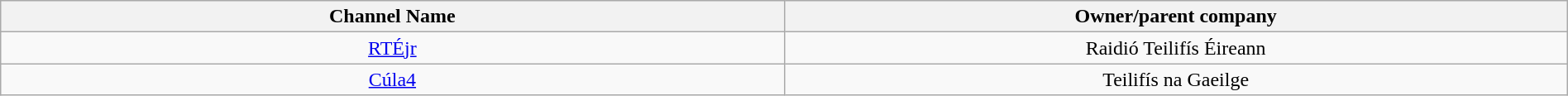<table class="wikitable sortable" style="border-collapse:collapse; text-align:center" width="100%">
<tr>
<th width=50%>Channel Name</th>
<th width=50%>Owner/parent company</th>
</tr>
<tr>
<td><a href='#'>RTÉjr</a></td>
<td>Raidió Teilifís Éireann</td>
</tr>
<tr>
<td><a href='#'>Cúla4</a></td>
<td>Teilifís na Gaeilge</td>
</tr>
</table>
